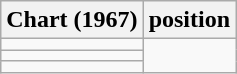<table class="wikitable sortable">
<tr>
<th>Chart (1967)</th>
<th>position</th>
</tr>
<tr>
<td></td>
</tr>
<tr>
<td></td>
</tr>
<tr>
<td></td>
</tr>
</table>
